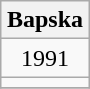<table class="wikitable" style="margin: 0.5em auto; text-align: center;">
<tr>
<th colspan="1">Bapska</th>
</tr>
<tr>
<td>1991</td>
</tr>
<tr>
<td></td>
</tr>
<tr>
</tr>
</table>
